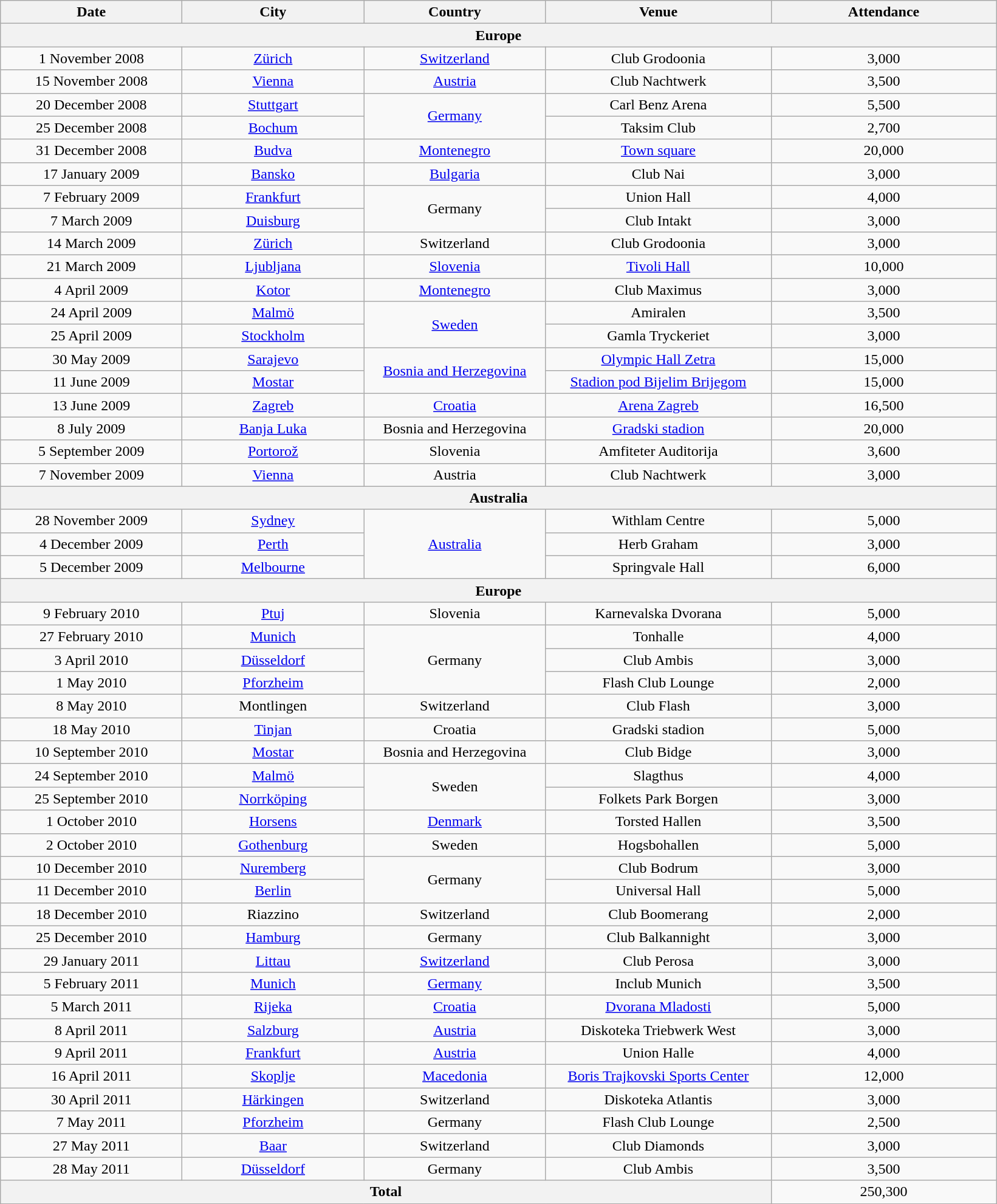<table class="wikitable" style="text-align:center;">
<tr>
<th scope="col" style="width:12em;">Date</th>
<th scope="col" style="width:12em;">City</th>
<th scope="col" style="width:12em;">Country</th>
<th scope="col" style="width:15em;">Venue</th>
<th scope="col" style="width:15em;">Attendance</th>
</tr>
<tr>
<th colspan="5"><strong>Europe</strong></th>
</tr>
<tr>
<td>1 November 2008</td>
<td><a href='#'>Zürich</a></td>
<td><a href='#'>Switzerland</a></td>
<td>Club Grodoonia</td>
<td>3,000</td>
</tr>
<tr>
<td>15 November 2008</td>
<td><a href='#'>Vienna</a></td>
<td><a href='#'>Austria</a></td>
<td>Club Nachtwerk</td>
<td>3,500</td>
</tr>
<tr>
<td>20 December 2008</td>
<td><a href='#'>Stuttgart</a></td>
<td rowspan="2"><a href='#'>Germany</a></td>
<td>Carl Benz Arena</td>
<td>5,500</td>
</tr>
<tr>
<td>25 December 2008</td>
<td><a href='#'>Bochum</a></td>
<td>Taksim Club</td>
<td>2,700</td>
</tr>
<tr>
<td>31 December 2008</td>
<td><a href='#'>Budva</a></td>
<td><a href='#'>Montenegro</a></td>
<td><a href='#'>Town square</a></td>
<td>20,000</td>
</tr>
<tr>
<td>17 January 2009</td>
<td><a href='#'>Bansko</a></td>
<td><a href='#'>Bulgaria</a></td>
<td>Club Nai</td>
<td>3,000</td>
</tr>
<tr>
<td>7 February 2009</td>
<td><a href='#'>Frankfurt</a></td>
<td rowspan="2">Germany</td>
<td Union Hall (Frankfurt)>Union Hall</td>
<td>4,000</td>
</tr>
<tr>
<td>7 March 2009</td>
<td><a href='#'>Duisburg</a></td>
<td>Club Intakt</td>
<td>3,000</td>
</tr>
<tr>
<td>14 March 2009</td>
<td><a href='#'>Zürich</a></td>
<td>Switzerland</td>
<td>Club Grodoonia</td>
<td>3,000</td>
</tr>
<tr>
<td>21 March 2009</td>
<td><a href='#'>Ljubljana</a></td>
<td><a href='#'>Slovenia</a></td>
<td><a href='#'>Tivoli Hall</a></td>
<td>10,000</td>
</tr>
<tr>
<td>4 April 2009</td>
<td><a href='#'>Kotor</a></td>
<td><a href='#'>Montenegro</a></td>
<td>Club Maximus</td>
<td>3,000</td>
</tr>
<tr>
<td>24 April 2009</td>
<td><a href='#'>Malmö</a></td>
<td rowspan="2"><a href='#'>Sweden</a></td>
<td>Amiralen</td>
<td>3,500</td>
</tr>
<tr>
<td>25 April 2009</td>
<td><a href='#'>Stockholm</a></td>
<td>Gamla Tryckeriet</td>
<td>3,000</td>
</tr>
<tr>
<td>30 May 2009</td>
<td><a href='#'>Sarajevo</a></td>
<td rowspan="2"><a href='#'>Bosnia and Herzegovina</a></td>
<td><a href='#'>Olympic Hall Zetra</a></td>
<td>15,000</td>
</tr>
<tr>
<td>11 June 2009</td>
<td><a href='#'>Mostar</a></td>
<td><a href='#'>Stadion pod Bijelim Brijegom</a></td>
<td>15,000</td>
</tr>
<tr>
<td>13 June 2009</td>
<td><a href='#'>Zagreb</a></td>
<td><a href='#'>Croatia</a></td>
<td><a href='#'>Arena Zagreb</a></td>
<td>16,500</td>
</tr>
<tr>
<td>8 July 2009</td>
<td><a href='#'>Banja Luka</a></td>
<td>Bosnia and Herzegovina</td>
<td><a href='#'>Gradski stadion</a></td>
<td>20,000</td>
</tr>
<tr>
<td>5 September 2009</td>
<td><a href='#'>Portorož</a></td>
<td>Slovenia</td>
<td>Amfiteter Auditorija</td>
<td>3,600</td>
</tr>
<tr>
<td>7 November 2009</td>
<td><a href='#'>Vienna</a></td>
<td>Austria</td>
<td>Club Nachtwerk</td>
<td>3,000</td>
</tr>
<tr>
<th colspan="5"><strong>Australia</strong></th>
</tr>
<tr>
<td>28 November 2009</td>
<td><a href='#'>Sydney</a></td>
<td rowspan="3"><a href='#'>Australia</a></td>
<td>Withlam Centre</td>
<td>5,000</td>
</tr>
<tr>
<td>4 December 2009</td>
<td><a href='#'>Perth</a></td>
<td>Herb Graham</td>
<td>3,000</td>
</tr>
<tr>
<td>5 December 2009</td>
<td><a href='#'>Melbourne</a></td>
<td>Springvale Hall</td>
<td>6,000</td>
</tr>
<tr>
<th colspan="5"><strong>Europe</strong></th>
</tr>
<tr>
<td>9 February 2010</td>
<td><a href='#'>Ptuj</a></td>
<td>Slovenia</td>
<td>Karnevalska Dvorana</td>
<td>5,000</td>
</tr>
<tr>
<td>27 February 2010</td>
<td><a href='#'>Munich</a></td>
<td rowspan="3">Germany</td>
<td>Tonhalle</td>
<td>4,000</td>
</tr>
<tr>
<td>3 April 2010</td>
<td><a href='#'>Düsseldorf</a></td>
<td>Club Ambis</td>
<td>3,000</td>
</tr>
<tr>
<td>1 May 2010</td>
<td><a href='#'>Pforzheim</a></td>
<td>Flash Club Lounge</td>
<td>2,000</td>
</tr>
<tr>
<td>8 May 2010</td>
<td>Montlingen</td>
<td>Switzerland</td>
<td>Club Flash</td>
<td>3,000</td>
</tr>
<tr>
<td>18 May 2010</td>
<td><a href='#'>Tinjan</a></td>
<td>Croatia</td>
<td>Gradski stadion</td>
<td>5,000</td>
</tr>
<tr>
<td>10 September 2010</td>
<td><a href='#'>Mostar</a></td>
<td>Bosnia and Herzegovina</td>
<td>Club Bidge</td>
<td>3,000</td>
</tr>
<tr>
<td>24 September 2010</td>
<td><a href='#'>Malmö</a></td>
<td rowspan="2">Sweden</td>
<td>Slagthus</td>
<td>4,000</td>
</tr>
<tr>
<td>25 September 2010</td>
<td><a href='#'>Norrköping</a></td>
<td>Folkets Park Borgen</td>
<td>3,000</td>
</tr>
<tr>
<td>1 October 2010</td>
<td><a href='#'>Horsens</a></td>
<td><a href='#'>Denmark</a></td>
<td>Torsted Hallen</td>
<td>3,500</td>
</tr>
<tr>
<td>2 October 2010</td>
<td><a href='#'>Gothenburg</a></td>
<td>Sweden</td>
<td>Hogsbohallen</td>
<td>5,000</td>
</tr>
<tr>
<td>10 December 2010</td>
<td><a href='#'>Nuremberg</a></td>
<td rowspan="2">Germany</td>
<td>Club Bodrum</td>
<td>3,000</td>
</tr>
<tr>
<td>11 December 2010</td>
<td><a href='#'>Berlin</a></td>
<td>Universal Hall</td>
<td>5,000</td>
</tr>
<tr>
<td>18 December 2010</td>
<td>Riazzino</td>
<td>Switzerland</td>
<td>Club Boomerang</td>
<td>2,000</td>
</tr>
<tr>
<td>25 December 2010</td>
<td><a href='#'>Hamburg</a></td>
<td>Germany</td>
<td>Club Balkannight</td>
<td>3,000</td>
</tr>
<tr>
<td>29 January 2011</td>
<td><a href='#'>Littau</a></td>
<td><a href='#'>Switzerland</a></td>
<td>Club Perosa</td>
<td>3,000</td>
</tr>
<tr>
<td>5 February 2011</td>
<td><a href='#'>Munich</a></td>
<td><a href='#'>Germany</a></td>
<td>Inclub Munich</td>
<td>3,500</td>
</tr>
<tr>
<td>5 March 2011</td>
<td><a href='#'>Rijeka</a></td>
<td><a href='#'>Croatia</a></td>
<td><a href='#'>Dvorana Mladosti</a></td>
<td>5,000</td>
</tr>
<tr>
<td>8 April 2011</td>
<td><a href='#'>Salzburg</a></td>
<td><a href='#'>Austria</a></td>
<td>Diskoteka Triebwerk West</td>
<td>3,000</td>
</tr>
<tr>
<td>9 April 2011</td>
<td><a href='#'>Frankfurt</a></td>
<td><a href='#'>Austria</a></td>
<td>Union Halle</td>
<td>4,000</td>
</tr>
<tr>
<td>16 April 2011</td>
<td><a href='#'>Skoplje</a></td>
<td><a href='#'>Macedonia</a></td>
<td><a href='#'>Boris Trajkovski Sports Center</a></td>
<td>12,000</td>
</tr>
<tr>
<td>30 April 2011</td>
<td><a href='#'>Härkingen</a></td>
<td>Switzerland</td>
<td>Diskoteka Atlantis</td>
<td>3,000</td>
</tr>
<tr>
<td>7 May 2011</td>
<td><a href='#'>Pforzheim</a></td>
<td>Germany</td>
<td>Flash Club Lounge</td>
<td>2,500</td>
</tr>
<tr>
<td>27 May 2011</td>
<td><a href='#'>Baar</a></td>
<td>Switzerland</td>
<td>Club Diamonds</td>
<td>3,000</td>
</tr>
<tr>
<td>28 May 2011</td>
<td><a href='#'>Düsseldorf</a></td>
<td>Germany</td>
<td>Club Ambis</td>
<td>3,500</td>
</tr>
<tr>
<th colspan="4">Total</th>
<td>250,300</td>
</tr>
<tr>
</tr>
</table>
